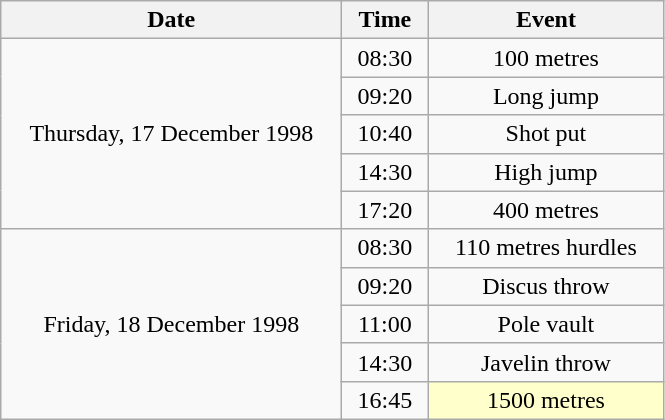<table class = "wikitable" style="text-align:center;">
<tr>
<th width=220>Date</th>
<th width=50>Time</th>
<th width=150>Event</th>
</tr>
<tr>
<td rowspan=5>Thursday, 17 December 1998</td>
<td>08:30</td>
<td>100 metres</td>
</tr>
<tr>
<td>09:20</td>
<td>Long jump</td>
</tr>
<tr>
<td>10:40</td>
<td>Shot put</td>
</tr>
<tr>
<td>14:30</td>
<td>High jump</td>
</tr>
<tr>
<td>17:20</td>
<td>400 metres</td>
</tr>
<tr>
<td rowspan=5>Friday, 18 December 1998</td>
<td>08:30</td>
<td>110 metres hurdles</td>
</tr>
<tr>
<td>09:20</td>
<td>Discus throw</td>
</tr>
<tr>
<td>11:00</td>
<td>Pole vault</td>
</tr>
<tr>
<td>14:30</td>
<td>Javelin throw</td>
</tr>
<tr>
<td>16:45</td>
<td bgcolor=ffffcc>1500 metres</td>
</tr>
</table>
